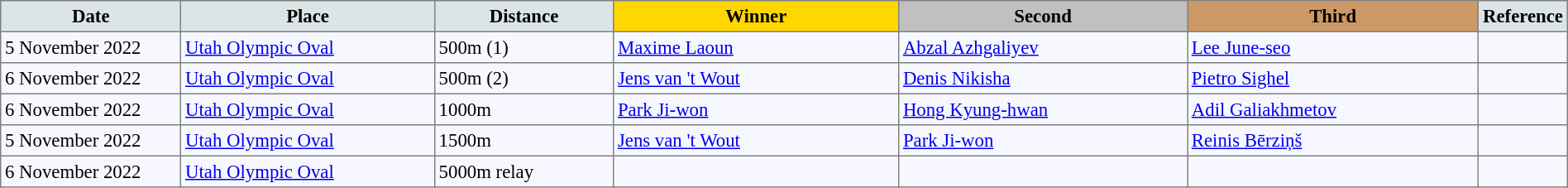<table bgcolor="#f7f8ff" cellpadding="3" cellspacing="0" border="1" style="font-size: 95%; border: gray solid 1px; border-collapse: collapse;">
<tr bgcolor="#cccccc" (1>
<td width="150" align="center" bgcolor="#dce5e5"><strong>Date</strong></td>
<td width="220" align="center" bgcolor="#dce5e5"><strong>Place</strong></td>
<td width="150" align="center" bgcolor="#dce5e5"><strong>Distance</strong></td>
<td align="center" bgcolor="gold" width="250"><strong>Winner</strong></td>
<td align="center" bgcolor="silver" width="250"><strong>Second</strong></td>
<td width="250" align="center" bgcolor="#cc9966"><strong>Third</strong></td>
<td width="30" align="center" bgcolor="#dce5e5"><strong>Reference</strong></td>
</tr>
<tr align="left">
<td>5 November 2022</td>
<td><a href='#'>Utah Olympic Oval</a></td>
<td>500m (1)</td>
<td> <a href='#'>Maxime Laoun</a></td>
<td> <a href='#'>Abzal Azhgaliyev</a></td>
<td> <a href='#'>Lee June-seo</a></td>
<td></td>
</tr>
<tr align="left">
<td>6 November 2022</td>
<td><a href='#'>Utah Olympic Oval</a></td>
<td>500m (2)</td>
<td> <a href='#'>Jens van 't Wout</a></td>
<td> <a href='#'>Denis Nikisha</a></td>
<td> <a href='#'>Pietro Sighel</a></td>
<td></td>
</tr>
<tr align="left">
<td>6 November 2022</td>
<td><a href='#'>Utah Olympic Oval</a></td>
<td>1000m</td>
<td> <a href='#'>Park Ji-won</a></td>
<td> <a href='#'>Hong Kyung-hwan</a></td>
<td> <a href='#'>Adil Galiakhmetov</a></td>
<td></td>
</tr>
<tr align="left">
<td>5 November 2022</td>
<td><a href='#'>Utah Olympic Oval</a></td>
<td>1500m</td>
<td> <a href='#'>Jens van 't Wout</a></td>
<td> <a href='#'>Park Ji-won</a></td>
<td> <a href='#'>Reinis Bērziņš </a></td>
<td></td>
</tr>
<tr align="left">
<td>6 November 2022</td>
<td><a href='#'>Utah Olympic Oval</a></td>
<td>5000m relay</td>
<td></td>
<td></td>
<td></td>
<td></td>
</tr>
</table>
